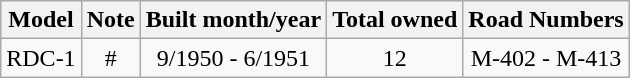<table class="wikitable sortable">
<tr>
<th class="unsortable">Model</th>
<th class="unsortable">Note</th>
<th class="unsortable">Built month/year</th>
<th class="unsortable">Total owned</th>
<th class="unsortable">Road Numbers</th>
</tr>
<tr align = "center">
<td>RDC-1</td>
<td>#</td>
<td>9/1950 - 6/1951</td>
<td>12</td>
<td>M-402 - M-413</td>
</tr>
</table>
